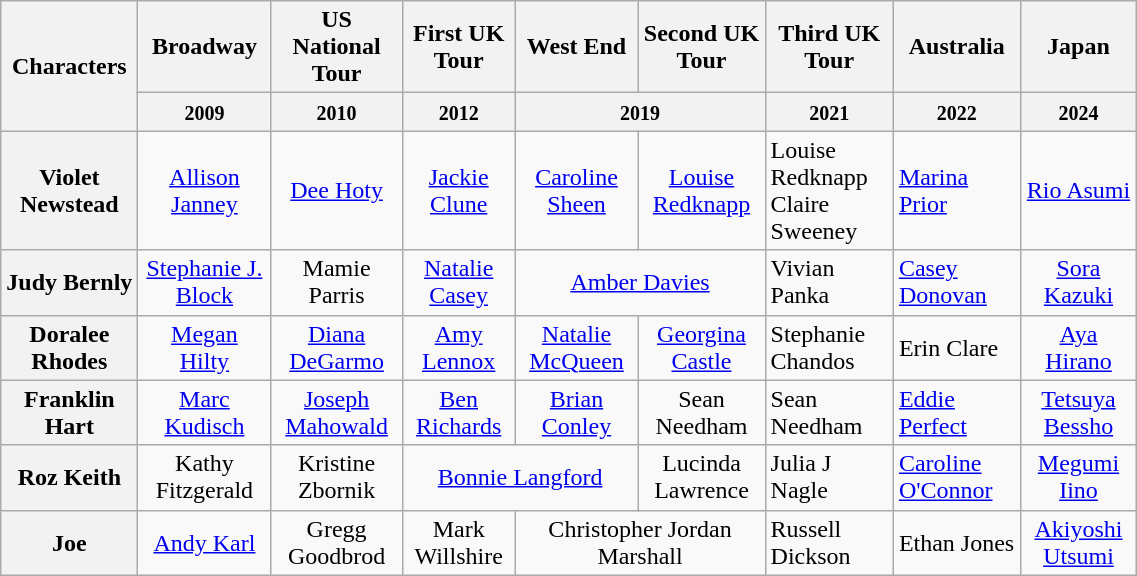<table class="wikitable" width="60%">
<tr>
<th rowspan="2">Characters</th>
<th>Broadway</th>
<th>US National Tour</th>
<th>First UK Tour</th>
<th>West End</th>
<th>Second UK Tour</th>
<th>Third UK Tour</th>
<th>Australia</th>
<th>Japan</th>
</tr>
<tr>
<th><small>2009</small></th>
<th><small>2010</small></th>
<th><small>2012</small></th>
<th colspan="2"><small>2019</small></th>
<th><small>2021</small></th>
<th><small>2022</small></th>
<th><small>2024</small></th>
</tr>
<tr>
<th>Violet Newstead</th>
<td align="center"><a href='#'>Allison Janney</a></td>
<td align="center"><a href='#'>Dee Hoty</a></td>
<td align="center"><a href='#'>Jackie Clune</a></td>
<td align="center"><a href='#'>Caroline Sheen</a></td>
<td align="center"><a href='#'>Louise Redknapp</a></td>
<td>Louise Redknapp<br>Claire Sweeney</td>
<td><a href='#'>Marina Prior</a></td>
<td align="center"><a href='#'>Rio Asumi</a></td>
</tr>
<tr>
<th>Judy Bernly</th>
<td align="center"><a href='#'>Stephanie J. Block</a></td>
<td align="center">Mamie Parris</td>
<td align="center"><a href='#'>Natalie Casey</a></td>
<td colspan="2" align="center"><a href='#'>Amber Davies</a></td>
<td>Vivian Panka</td>
<td><a href='#'>Casey Donovan</a></td>
<td align="center"><a href='#'>Sora Kazuki</a></td>
</tr>
<tr>
<th>Doralee Rhodes</th>
<td align="center"><a href='#'>Megan Hilty</a></td>
<td align="center"><a href='#'>Diana DeGarmo</a></td>
<td align="center"><a href='#'>Amy Lennox</a></td>
<td align="center"><a href='#'>Natalie McQueen</a></td>
<td align="center"><a href='#'>Georgina Castle</a></td>
<td>Stephanie Chandos</td>
<td>Erin Clare</td>
<td align="center"><a href='#'>Aya Hirano</a></td>
</tr>
<tr>
<th>Franklin Hart</th>
<td align="center"><a href='#'>Marc Kudisch</a></td>
<td align="center"><a href='#'>Joseph Mahowald</a></td>
<td align="center"><a href='#'>Ben Richards</a></td>
<td align="center"><a href='#'>Brian Conley</a></td>
<td align="center">Sean Needham</td>
<td>Sean Needham</td>
<td><a href='#'>Eddie Perfect</a></td>
<td align="center"><a href='#'>Tetsuya Bessho</a></td>
</tr>
<tr>
<th>Roz Keith</th>
<td align="center">Kathy Fitzgerald</td>
<td align="center">Kristine Zbornik</td>
<td colspan="2" align="center"><a href='#'>Bonnie Langford</a></td>
<td align="center">Lucinda Lawrence</td>
<td>Julia J Nagle</td>
<td><a href='#'>Caroline O'Connor</a></td>
<td align="center"><a href='#'>Megumi Iino</a></td>
</tr>
<tr>
<th>Joe</th>
<td align="center"><a href='#'>Andy Karl</a></td>
<td align="center">Gregg Goodbrod</td>
<td align="center">Mark Willshire</td>
<td colspan="2" align="center">Christopher Jordan Marshall</td>
<td>Russell Dickson</td>
<td>Ethan Jones</td>
<td align="center"><a href='#'>Akiyoshi Utsumi</a></td>
</tr>
</table>
